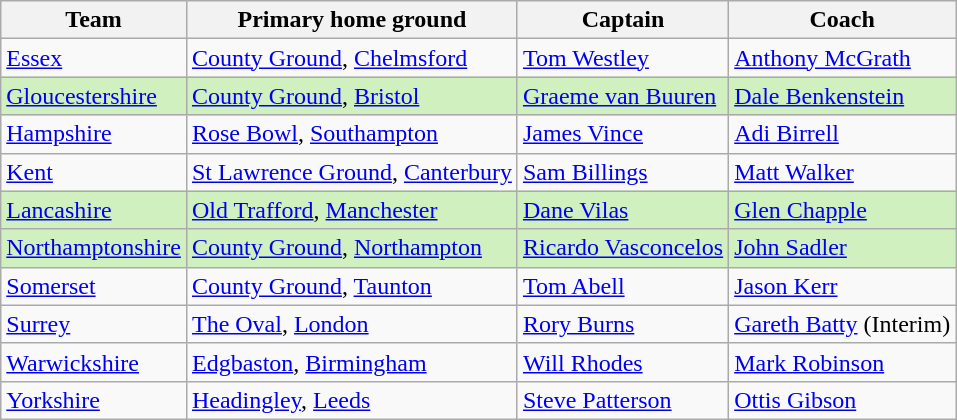<table class="wikitable sortable">
<tr>
<th>Team</th>
<th>Primary home ground</th>
<th>Captain</th>
<th>Coach</th>
</tr>
<tr>
<td><a href='#'>Essex</a></td>
<td><a href='#'>County Ground</a>, <a href='#'>Chelmsford</a></td>
<td> <a href='#'>Tom Westley</a></td>
<td> <a href='#'>Anthony McGrath</a></td>
</tr>
<tr style="background-color:#D0F0C0">
<td><a href='#'>Gloucestershire</a></td>
<td><a href='#'>County Ground</a>, <a href='#'>Bristol</a></td>
<td> <a href='#'>Graeme van Buuren</a></td>
<td> <a href='#'>Dale Benkenstein</a></td>
</tr>
<tr>
<td><a href='#'>Hampshire</a></td>
<td><a href='#'>Rose Bowl</a>, <a href='#'>Southampton</a></td>
<td> <a href='#'>James Vince</a></td>
<td> <a href='#'>Adi Birrell</a></td>
</tr>
<tr>
<td><a href='#'>Kent</a></td>
<td><a href='#'>St Lawrence Ground</a>, <a href='#'>Canterbury</a></td>
<td> <a href='#'>Sam Billings</a></td>
<td> <a href='#'>Matt Walker</a></td>
</tr>
<tr style="background-color:#D0F0C0">
<td><a href='#'>Lancashire</a></td>
<td><a href='#'>Old Trafford</a>, <a href='#'>Manchester</a></td>
<td> <a href='#'>Dane Vilas</a></td>
<td> <a href='#'>Glen Chapple</a></td>
</tr>
<tr style="background-color:#D0F0C0">
<td><a href='#'>Northamptonshire</a></td>
<td><a href='#'>County Ground</a>, <a href='#'>Northampton</a></td>
<td> <a href='#'>Ricardo Vasconcelos</a></td>
<td> <a href='#'>John Sadler</a></td>
</tr>
<tr>
<td><a href='#'>Somerset</a></td>
<td><a href='#'>County Ground</a>, <a href='#'>Taunton</a></td>
<td> <a href='#'>Tom Abell</a></td>
<td> <a href='#'>Jason Kerr</a></td>
</tr>
<tr>
<td><a href='#'>Surrey</a></td>
<td><a href='#'>The Oval</a>, <a href='#'>London</a></td>
<td> <a href='#'>Rory Burns</a></td>
<td> <a href='#'>Gareth Batty</a> (Interim)</td>
</tr>
<tr>
<td><a href='#'>Warwickshire</a></td>
<td><a href='#'>Edgbaston</a>, <a href='#'>Birmingham</a></td>
<td> <a href='#'>Will Rhodes</a></td>
<td> <a href='#'>Mark Robinson</a></td>
</tr>
<tr>
<td><a href='#'>Yorkshire</a></td>
<td><a href='#'>Headingley</a>, <a href='#'>Leeds</a></td>
<td> <a href='#'>Steve Patterson</a></td>
<td> <a href='#'>Ottis Gibson</a></td>
</tr>
</table>
